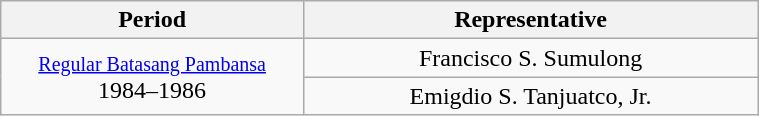<table class="wikitable" style="text-align:center; width:40%;">
<tr>
<th width="40%">Period</th>
<th>Representative</th>
</tr>
<tr>
<td rowspan="2"><small><a href='#'>Regular Batasang Pambansa</a></small><br>1984–1986</td>
<td>Francisco S. Sumulong</td>
</tr>
<tr>
<td>Emigdio S. Tanjuatco, Jr.</td>
</tr>
</table>
